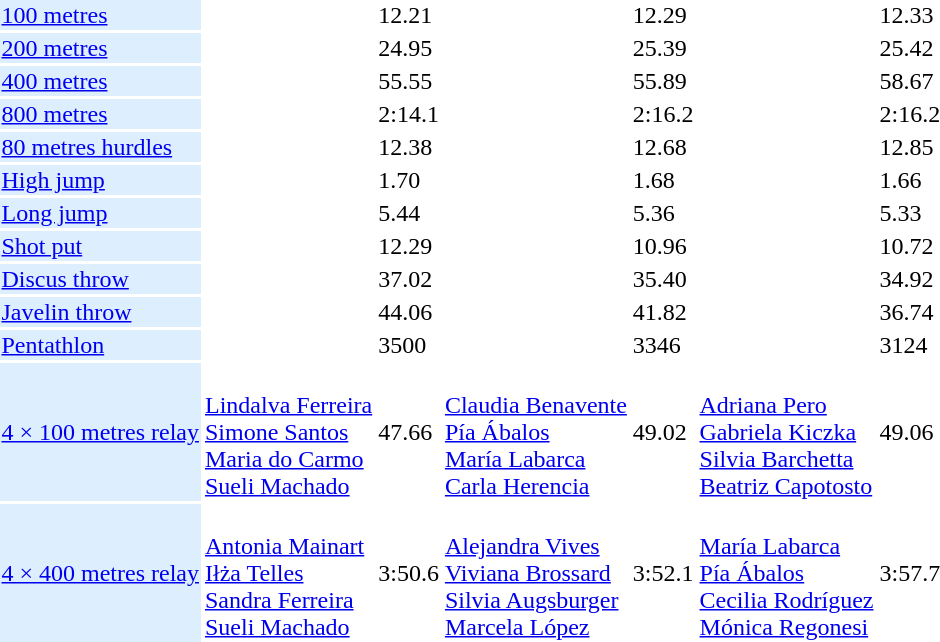<table>
<tr>
<td bgcolor = DDEEFF><a href='#'>100 metres</a></td>
<td></td>
<td>12.21</td>
<td></td>
<td>12.29</td>
<td></td>
<td>12.33</td>
</tr>
<tr>
<td bgcolor = DDEEFF><a href='#'>200 metres</a></td>
<td></td>
<td>24.95</td>
<td></td>
<td>25.39</td>
<td></td>
<td>25.42</td>
</tr>
<tr>
<td bgcolor = DDEEFF><a href='#'>400 metres</a></td>
<td></td>
<td>55.55</td>
<td></td>
<td>55.89</td>
<td></td>
<td>58.67</td>
</tr>
<tr>
<td bgcolor = DDEEFF><a href='#'>800 metres</a></td>
<td></td>
<td>2:14.1</td>
<td></td>
<td>2:16.2</td>
<td></td>
<td>2:16.2</td>
</tr>
<tr>
<td bgcolor = DDEEFF><a href='#'>80 metres hurdles</a></td>
<td></td>
<td>12.38</td>
<td></td>
<td>12.68</td>
<td></td>
<td>12.85</td>
</tr>
<tr>
<td bgcolor = DDEEFF><a href='#'>High jump</a></td>
<td></td>
<td>1.70</td>
<td></td>
<td>1.68</td>
<td></td>
<td>1.66</td>
</tr>
<tr>
<td bgcolor = DDEEFF><a href='#'>Long jump</a></td>
<td></td>
<td>5.44</td>
<td></td>
<td>5.36</td>
<td></td>
<td>5.33</td>
</tr>
<tr>
<td bgcolor = DDEEFF><a href='#'>Shot put</a></td>
<td></td>
<td>12.29</td>
<td></td>
<td>10.96</td>
<td></td>
<td>10.72</td>
</tr>
<tr>
<td bgcolor = DDEEFF><a href='#'>Discus throw</a></td>
<td></td>
<td>37.02</td>
<td></td>
<td>35.40</td>
<td></td>
<td>34.92</td>
</tr>
<tr>
<td bgcolor = DDEEFF><a href='#'>Javelin throw</a></td>
<td></td>
<td>44.06</td>
<td></td>
<td>41.82</td>
<td></td>
<td>36.74</td>
</tr>
<tr>
<td bgcolor = DDEEFF><a href='#'>Pentathlon</a></td>
<td></td>
<td>3500</td>
<td></td>
<td>3346</td>
<td></td>
<td>3124</td>
</tr>
<tr>
<td bgcolor = DDEEFF><a href='#'>4 × 100 metres relay</a></td>
<td> <br> <a href='#'>Lindalva Ferreira</a> <br> <a href='#'>Simone Santos</a> <br> <a href='#'>Maria do Carmo</a> <br> <a href='#'>Sueli Machado</a></td>
<td>47.66</td>
<td>  <br> <a href='#'>Claudia Benavente</a> <br> <a href='#'>Pía Ábalos</a> <br> <a href='#'>María Labarca</a> <br> <a href='#'>Carla Herencia</a></td>
<td>49.02</td>
<td> <br> <a href='#'>Adriana Pero</a> <br> <a href='#'>Gabriela Kiczka</a> <br> <a href='#'>Silvia Barchetta</a> <br> <a href='#'>Beatriz Capotosto</a></td>
<td>49.06</td>
</tr>
<tr>
<td bgcolor = DDEEFF><a href='#'>4 × 400 metres relay</a></td>
<td> <br> <a href='#'>Antonia Mainart</a> <br> <a href='#'>Iłża Telles</a> <br> <a href='#'>Sandra Ferreira</a> <br> <a href='#'>Sueli Machado</a></td>
<td>3:50.6</td>
<td> <br> <a href='#'>Alejandra Vives</a> <br> <a href='#'>Viviana Brossard</a> <br> <a href='#'>Silvia Augsburger</a> <br> <a href='#'>Marcela López</a></td>
<td>3:52.1</td>
<td> <br> <a href='#'>María Labarca</a> <br> <a href='#'>Pía Ábalos</a> <br> <a href='#'>Cecilia Rodríguez</a> <br> <a href='#'>Mónica Regonesi</a></td>
<td>3:57.7</td>
</tr>
</table>
